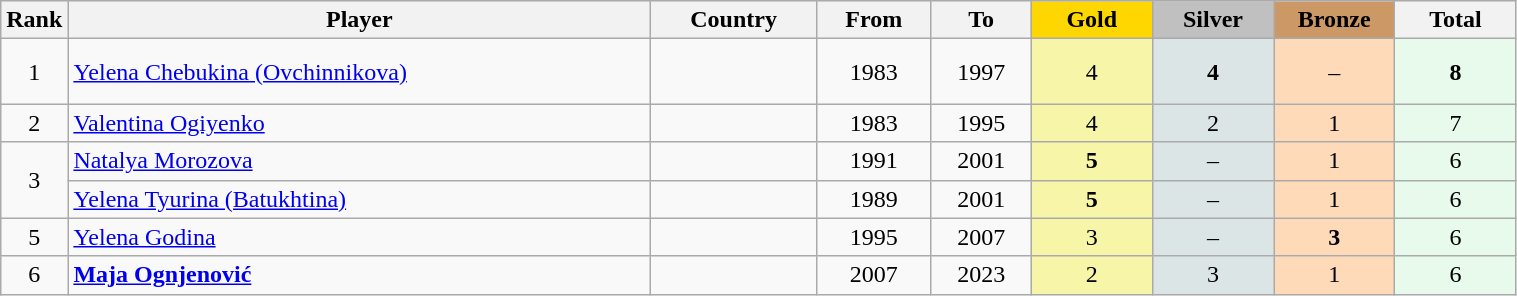<table class="wikitable plainrowheaders" width=80% style="text-align:center;">
<tr style="background-color:#EDEDED;">
<th class="hintergrundfarbe5" style="width:1em">Rank</th>
<th class="hintergrundfarbe5">Player</th>
<th class="hintergrundfarbe5">Country</th>
<th class="hintergrundfarbe5">From</th>
<th class="hintergrundfarbe5">To</th>
<th style="background:    gold; width:8%">Gold</th>
<th style="background:  silver; width:8%">Silver</th>
<th style="background: #CC9966; width:8%">Bronze</th>
<th class="hintergrundfarbe5" style="width:8%">Total</th>
</tr>
<tr>
<td>1</td>
<td align="left"><a href='#'>Yelena Chebukina (Ovchinnikova)</a></td>
<td align="left"><br><br></td>
<td>1983</td>
<td>1997</td>
<td bgcolor="#F7F6A8">4</td>
<td bgcolor="#DCE5E5"><strong>4</strong></td>
<td bgcolor="#FFDAB9">–</td>
<td bgcolor="#E7FAEC"><strong>8</strong></td>
</tr>
<tr align="center">
<td>2</td>
<td align="left"><a href='#'>Valentina Ogiyenko</a></td>
<td align="left"><br></td>
<td>1983</td>
<td>1995</td>
<td bgcolor="#F7F6A8">4</td>
<td bgcolor="#DCE5E5">2</td>
<td bgcolor="#FFDAB9">1</td>
<td bgcolor="#E7FAEC">7</td>
</tr>
<tr align="center">
<td rowspan="2">3</td>
<td align="left"><a href='#'>Natalya Morozova</a></td>
<td align="left"><br></td>
<td>1991</td>
<td>2001</td>
<td bgcolor="#F7F6A8"><strong>5</strong></td>
<td bgcolor="#DCE5E5">–</td>
<td bgcolor="#FFDAB9">1</td>
<td bgcolor="#E7FAEC">6</td>
</tr>
<tr align="center">
<td align="left"><a href='#'>Yelena Tyurina (Batukhtina)</a></td>
<td align="left"><br></td>
<td>1989</td>
<td>2001</td>
<td bgcolor="#F7F6A8"><strong>5</strong></td>
<td bgcolor="#DCE5E5">–</td>
<td bgcolor="#FFDAB9">1</td>
<td bgcolor="#E7FAEC">6</td>
</tr>
<tr align="center">
<td>5</td>
<td align="left"><a href='#'>Yelena Godina</a></td>
<td align="left"></td>
<td>1995</td>
<td>2007</td>
<td bgcolor="#F7F6A8">3</td>
<td bgcolor="#DCE5E5">–</td>
<td bgcolor="#FFDAB9"><strong>3</strong></td>
<td bgcolor="#E7FAEC">6</td>
</tr>
<tr align="center">
<td>6</td>
<td align="left"><strong><a href='#'>Maja Ognjenović</a></strong></td>
<td align="left"></td>
<td>2007</td>
<td>2023</td>
<td bgcolor="#F7F6A8">2</td>
<td bgcolor="#DCE5E5">3</td>
<td bgcolor="#FFDAB9">1</td>
<td bgcolor="#E7FAEC">6</td>
</tr>
</table>
